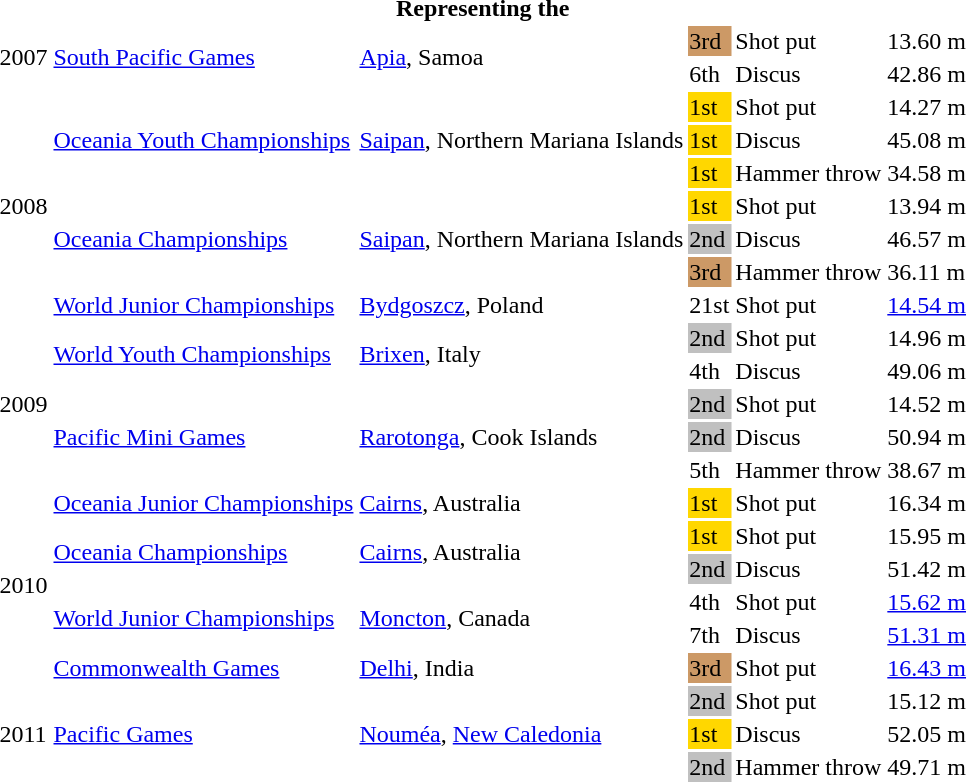<table>
<tr>
<th colspan="6">Representing the </th>
</tr>
<tr>
<td rowspan=2>2007</td>
<td rowspan=2><a href='#'>South Pacific Games</a></td>
<td rowspan=2><a href='#'>Apia</a>, Samoa</td>
<td bgcolor="cc9966">3rd</td>
<td>Shot put</td>
<td>13.60 m</td>
</tr>
<tr>
<td>6th</td>
<td>Discus</td>
<td>42.86 m</td>
</tr>
<tr>
<td rowspan=7>2008</td>
<td rowspan=3><a href='#'>Oceania Youth Championships</a></td>
<td rowspan=3><a href='#'>Saipan</a>, Northern Mariana Islands</td>
<td bgcolor=gold>1st</td>
<td>Shot put</td>
<td>14.27 m</td>
</tr>
<tr>
<td bgcolor=gold>1st</td>
<td>Discus</td>
<td>45.08 m</td>
</tr>
<tr>
<td bgcolor=gold>1st</td>
<td>Hammer throw</td>
<td>34.58 m</td>
</tr>
<tr>
<td rowspan=3><a href='#'>Oceania Championships</a></td>
<td rowspan=3><a href='#'>Saipan</a>, Northern Mariana Islands</td>
<td bgcolor=gold>1st</td>
<td>Shot put</td>
<td>13.94 m</td>
</tr>
<tr>
<td bgcolor=silver>2nd</td>
<td>Discus</td>
<td>46.57 m</td>
</tr>
<tr>
<td bgcolor="cc9966">3rd</td>
<td>Hammer throw</td>
<td>36.11 m</td>
</tr>
<tr>
<td><a href='#'>World Junior Championships</a></td>
<td><a href='#'>Bydgoszcz</a>, Poland</td>
<td>21st</td>
<td>Shot put</td>
<td><a href='#'>14.54 m</a></td>
</tr>
<tr>
<td rowspan=5>2009</td>
<td rowspan=2><a href='#'>World Youth Championships</a></td>
<td rowspan=2><a href='#'>Brixen</a>, Italy</td>
<td bgcolor=silver>2nd</td>
<td>Shot put</td>
<td>14.96 m</td>
</tr>
<tr>
<td>4th</td>
<td>Discus</td>
<td>49.06 m</td>
</tr>
<tr>
<td rowspan=3><a href='#'>Pacific Mini Games</a></td>
<td rowspan=3><a href='#'>Rarotonga</a>, Cook Islands</td>
<td bgcolor=silver>2nd</td>
<td>Shot put</td>
<td>14.52 m</td>
</tr>
<tr>
<td bgcolor=silver>2nd</td>
<td>Discus</td>
<td>50.94 m</td>
</tr>
<tr>
<td>5th</td>
<td>Hammer throw</td>
<td>38.67 m</td>
</tr>
<tr>
<td rowspan=6>2010</td>
<td><a href='#'>Oceania Junior Championships</a></td>
<td><a href='#'>Cairns</a>, Australia</td>
<td bgcolor=gold>1st</td>
<td>Shot put</td>
<td>16.34 m</td>
</tr>
<tr>
<td rowspan=2><a href='#'>Oceania Championships</a></td>
<td rowspan=2><a href='#'>Cairns</a>, Australia</td>
<td bgcolor=gold>1st</td>
<td>Shot put</td>
<td>15.95 m</td>
</tr>
<tr>
<td bgcolor=silver>2nd</td>
<td>Discus</td>
<td>51.42 m</td>
</tr>
<tr>
<td rowspan=2><a href='#'>World Junior Championships</a></td>
<td rowspan=2><a href='#'>Moncton</a>, Canada</td>
<td>4th</td>
<td>Shot put</td>
<td><a href='#'>15.62 m</a></td>
</tr>
<tr>
<td>7th</td>
<td>Discus</td>
<td><a href='#'>51.31 m</a></td>
</tr>
<tr>
<td><a href='#'>Commonwealth Games</a></td>
<td><a href='#'>Delhi</a>, India</td>
<td bgcolor="cc9966">3rd</td>
<td>Shot put</td>
<td><a href='#'>16.43 m</a></td>
</tr>
<tr>
<td rowspan=3>2011</td>
<td rowspan=3><a href='#'>Pacific Games</a></td>
<td rowspan=3><a href='#'>Nouméa</a>, <a href='#'>New Caledonia</a></td>
<td bgcolor=silver>2nd</td>
<td>Shot put</td>
<td>15.12 m</td>
</tr>
<tr>
<td bgcolor=gold>1st</td>
<td>Discus</td>
<td>52.05 m</td>
</tr>
<tr>
<td bgcolor=silver>2nd</td>
<td>Hammer throw</td>
<td>49.71 m</td>
</tr>
<tr>
</tr>
</table>
